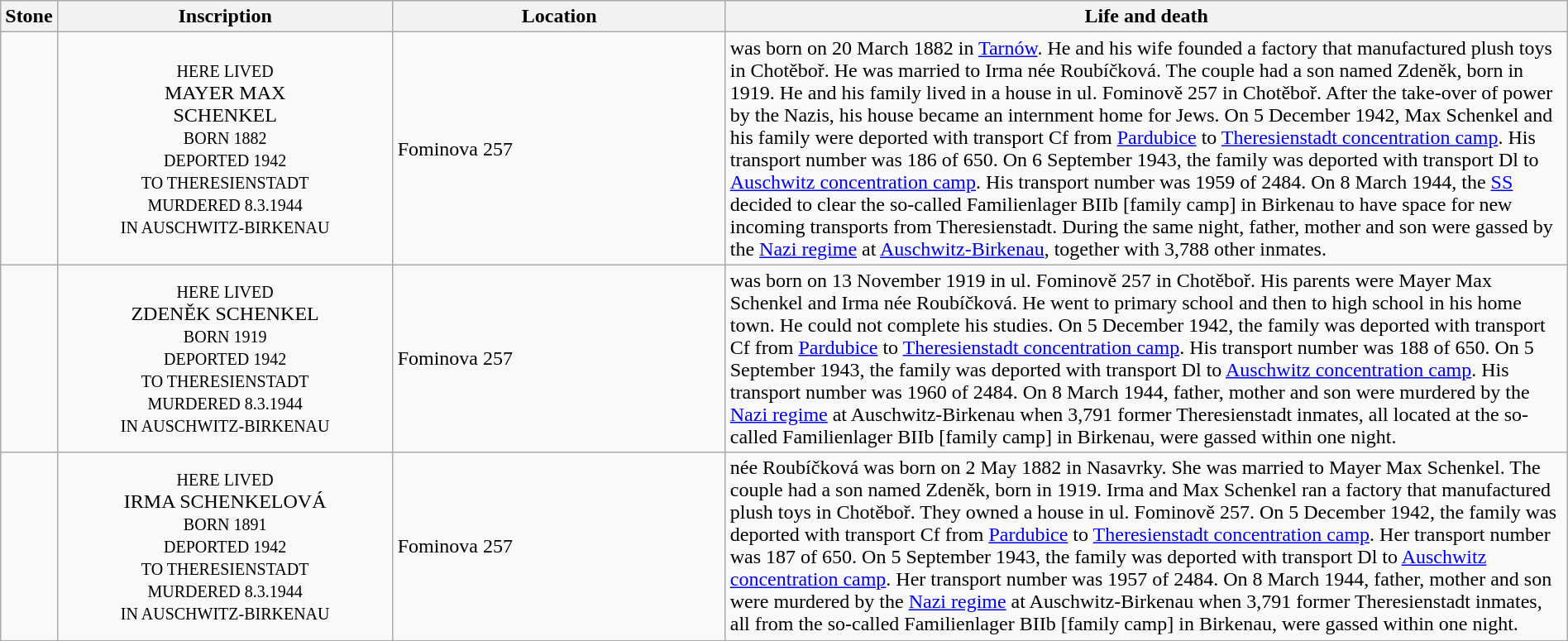<table class="wikitable sortable toptextcells" style="width:100%">
<tr>
<th class="hintergrundfarbe6 unsortable" width="120px">Stone</th>
<th class="hintergrundfarbe6 unsortable" style ="width:22%;">Inscription</th>
<th class="hintergrundfarbe6" data-sort-type="text" style ="width:22%;">Location</th>
<th class="hintergrundfarbe6" style="width:100%;">Life and death</th>
</tr>
<tr>
<td></td>
<td style="text-align:center"><div><small>HERE LIVED</small><br>MAYER MAX<br>SCHENKEL<br><small>BORN 1882<br>DEPORTED 1942<br>TO THERESIENSTADT<br>MURDERED 8.3.1944<br>IN AUSCHWITZ-BIRKENAU</small></div></td>
<td>Fominova 257 <br></td>
<td><strong></strong> was born on 20 March 1882 in <a href='#'>Tarnów</a>. He and his wife founded a factory that manufactured plush toys in Chotěboř. He was married to Irma née Roubíčková. The couple had a son named Zdeněk, born in 1919. He and his family lived in a house in ul. Fominově 257 in Chotěboř. After the take-over of power by the Nazis, his house became an internment home for Jews. On 5 December 1942, Max Schenkel and his family were deported with transport Cf from <a href='#'>Pardubice</a> to <a href='#'>Theresienstadt concentration camp</a>. His transport number was 186 of 650. On 6 September 1943, the family was deported with transport Dl to <a href='#'>Auschwitz concentration camp</a>. His transport number was 1959 of 2484. On 8 March 1944, the <a href='#'>SS</a> decided to clear the so-called Familienlager BIIb [family camp] in Birkenau to have space for new incoming transports from Theresienstadt. During the same night, father, mother and son were gassed by the <a href='#'>Nazi regime</a> at <a href='#'>Auschwitz-Birkenau</a>, together with 3,788 other inmates.</td>
</tr>
<tr>
<td></td>
<td style="text-align:center"><div><small>HERE LIVED</small><br>ZDENĚK SCHENKEL<br><small>BORN 1919<br>DEPORTED 1942<br>TO THERESIENSTADT<br>MURDERED 8.3.1944<br>IN AUSCHWITZ-BIRKENAU</small></div></td>
<td>Fominova 257 <br></td>
<td><strong></strong> was born on 13 November 1919 in ul. Fominově 257 in Chotěboř. His parents were Mayer Max Schenkel and Irma née Roubíčková. He went to primary school and then to high school in his home town. He could not complete his studies. On 5 December 1942, the family was deported with transport Cf from <a href='#'>Pardubice</a> to <a href='#'>Theresienstadt concentration camp</a>. His transport number was 188 of 650. On 5 September 1943, the family was deported with transport Dl to <a href='#'>Auschwitz concentration camp</a>. His transport number was 1960 of 2484. On 8 March 1944, father, mother and son were murdered by the <a href='#'>Nazi regime</a> at Auschwitz-Birkenau when 3,791 former Theresienstadt inmates, all located at the so-called Familienlager BIIb [family camp] in Birkenau, were gassed within one night.</td>
</tr>
<tr>
<td></td>
<td style="text-align:center"><div><small>HERE LIVED</small><br>IRMA SCHENKELOVÁ<br><small>BORN 1891<br>DEPORTED 1942<br>TO THERESIENSTADT<br>MURDERED 8.3.1944<br>IN AUSCHWITZ-BIRKENAU</small></div></td>
<td>Fominova 257 <br></td>
<td><strong></strong> née Roubíčková was born on 2 May 1882 in Nasavrky. She was married to Mayer Max Schenkel. The couple had a son named Zdeněk, born in 1919. Irma and Max Schenkel ran a factory that manufactured plush toys in Chotěboř. They owned a house in ul. Fominově 257. On 5 December 1942, the family was deported with transport Cf from <a href='#'>Pardubice</a> to <a href='#'>Theresienstadt concentration camp</a>. Her transport number was 187 of 650. On 5 September 1943, the family was deported with transport Dl to <a href='#'>Auschwitz concentration camp</a>. Her transport number was 1957 of 2484. On 8 March 1944, father, mother and son were murdered by the <a href='#'>Nazi regime</a> at Auschwitz-Birkenau when 3,791 former Theresienstadt inmates, all from the so-called Familienlager BIIb [family camp] in Birkenau, were gassed within one night.</td>
</tr>
</table>
